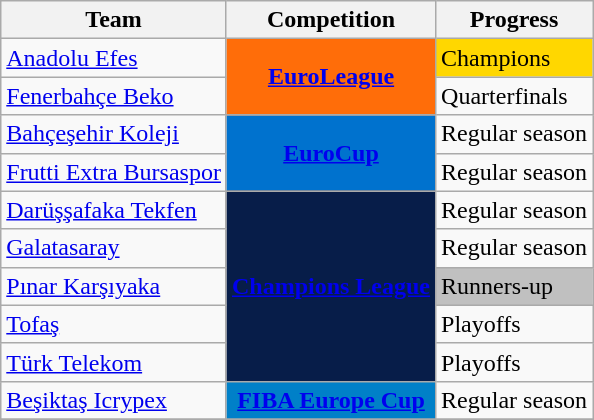<table class="wikitable sortable">
<tr>
<th>Team</th>
<th>Competition</th>
<th>Progress</th>
</tr>
<tr>
<td><a href='#'>Anadolu Efes</a></td>
<td rowspan="2" style="background:#ff6d09;color:#ffffff;text-align:center"><strong><a href='#'><span>EuroLeague</span></a></strong></td>
<td style="background:gold">Champions</td>
</tr>
<tr>
<td><a href='#'>Fenerbahçe Beko</a></td>
<td>Quarterfinals</td>
</tr>
<tr>
<td><a href='#'>Bahçeşehir Koleji</a></td>
<td rowspan="2" style="background-color:#0072CE;color:white;text-align:center"><strong><a href='#'><span>EuroCup</span></a></strong></td>
<td>Regular season</td>
</tr>
<tr>
<td><a href='#'>Frutti Extra Bursaspor</a></td>
<td>Regular season</td>
</tr>
<tr>
<td><a href='#'>Darüşşafaka Tekfen</a></td>
<td rowspan="5" style="background-color:#071D49;color:#D0D3D4;text-align:center"><strong><a href='#'><span>Champions League</span></a></strong></td>
<td>Regular season</td>
</tr>
<tr>
<td><a href='#'>Galatasaray</a></td>
<td>Regular season</td>
</tr>
<tr>
<td><a href='#'>Pınar Karşıyaka</a></td>
<td style="background:silver">Runners-up</td>
</tr>
<tr>
<td><a href='#'>Tofaş</a></td>
<td>Playoffs</td>
</tr>
<tr>
<td><a href='#'>Türk Telekom</a></td>
<td>Playoffs</td>
</tr>
<tr>
<td><a href='#'>Beşiktaş Icrypex</a></td>
<td rowspan="1" style="background-color:#0080C8;color:#D0D3D4;text-align:center"><strong><a href='#'><span>FIBA Europe Cup</span></a></strong></td>
<td>Regular season</td>
</tr>
<tr>
</tr>
</table>
